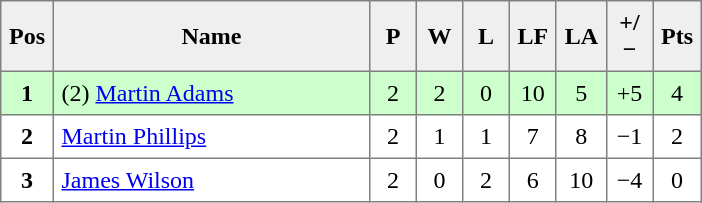<table style=border-collapse:collapse border=1 cellspacing=0 cellpadding=5>
<tr align=center bgcolor=#efefef>
<th width=20>Pos</th>
<th width=200>Name</th>
<th width=20>P</th>
<th width=20>W</th>
<th width=20>L</th>
<th width=20>LF</th>
<th width=20>LA</th>
<th width=20>+/−</th>
<th width=20>Pts</th>
</tr>
<tr align=center style="background: #ccffcc;">
<td><strong>1</strong></td>
<td align="left"> (2) <a href='#'>Martin Adams</a></td>
<td>2</td>
<td>2</td>
<td>0</td>
<td>10</td>
<td>5</td>
<td>+5</td>
<td>4</td>
</tr>
<tr align=center>
<td><strong>2</strong></td>
<td align="left"> <a href='#'>Martin Phillips</a></td>
<td>2</td>
<td>1</td>
<td>1</td>
<td>7</td>
<td>8</td>
<td>−1</td>
<td>2</td>
</tr>
<tr align=center>
<td><strong>3</strong></td>
<td align="left"> <a href='#'>James Wilson</a></td>
<td>2</td>
<td>0</td>
<td>2</td>
<td>6</td>
<td>10</td>
<td>−4</td>
<td>0</td>
</tr>
</table>
